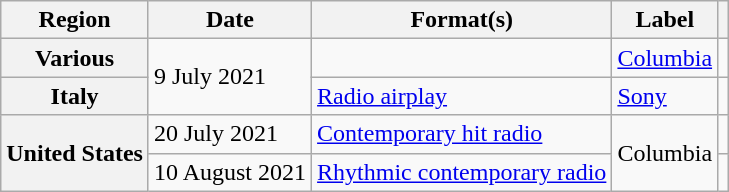<table class="wikitable plainrowheaders">
<tr>
<th scope="col">Region</th>
<th scope="col">Date</th>
<th scope="col">Format(s)</th>
<th scope="col">Label</th>
<th scope="col"></th>
</tr>
<tr>
<th scope="row">Various</th>
<td rowspan="2">9 July 2021</td>
<td></td>
<td><a href='#'>Columbia</a></td>
<td align="center"></td>
</tr>
<tr>
<th scope="row">Italy</th>
<td><a href='#'>Radio airplay</a></td>
<td><a href='#'>Sony</a></td>
<td align="center"></td>
</tr>
<tr>
<th scope="row" rowspan="2">United States</th>
<td>20 July 2021</td>
<td><a href='#'>Contemporary hit radio</a></td>
<td rowspan="2">Columbia</td>
<td align="center"></td>
</tr>
<tr>
<td>10 August 2021</td>
<td><a href='#'>Rhythmic contemporary radio</a></td>
<td align="center"></td>
</tr>
</table>
